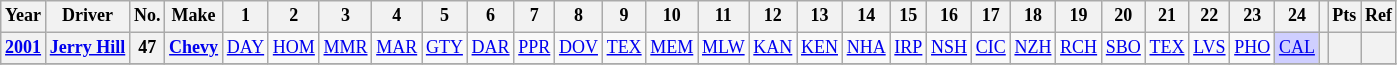<table class="wikitable" style="text-align:center; font-size:75%">
<tr>
<th>Year</th>
<th>Driver</th>
<th>No.</th>
<th>Make</th>
<th>1</th>
<th>2</th>
<th>3</th>
<th>4</th>
<th>5</th>
<th>6</th>
<th>7</th>
<th>8</th>
<th>9</th>
<th>10</th>
<th>11</th>
<th>12</th>
<th>13</th>
<th>14</th>
<th>15</th>
<th>16</th>
<th>17</th>
<th>18</th>
<th>19</th>
<th>20</th>
<th>21</th>
<th>22</th>
<th>23</th>
<th>24</th>
<th></th>
<th>Pts</th>
<th>Ref</th>
</tr>
<tr>
<th><a href='#'>2001</a></th>
<th><a href='#'>Jerry Hill</a></th>
<th>47</th>
<th><a href='#'>Chevy</a></th>
<td><a href='#'>DAY</a></td>
<td><a href='#'>HOM</a></td>
<td><a href='#'>MMR</a></td>
<td><a href='#'>MAR</a></td>
<td><a href='#'>GTY</a></td>
<td><a href='#'>DAR</a></td>
<td><a href='#'>PPR</a></td>
<td><a href='#'>DOV</a></td>
<td><a href='#'>TEX</a></td>
<td><a href='#'>MEM</a></td>
<td><a href='#'>MLW</a></td>
<td><a href='#'>KAN</a></td>
<td><a href='#'>KEN</a></td>
<td><a href='#'>NHA</a></td>
<td><a href='#'>IRP</a></td>
<td><a href='#'>NSH</a></td>
<td><a href='#'>CIC</a></td>
<td><a href='#'>NZH</a></td>
<td><a href='#'>RCH</a></td>
<td><a href='#'>SBO</a></td>
<td><a href='#'>TEX</a></td>
<td><a href='#'>LVS</a></td>
<td><a href='#'>PHO</a></td>
<td style="background:#CFCFFF;"><a href='#'>CAL</a><br></td>
<th></th>
<th></th>
<th></th>
</tr>
<tr>
</tr>
</table>
